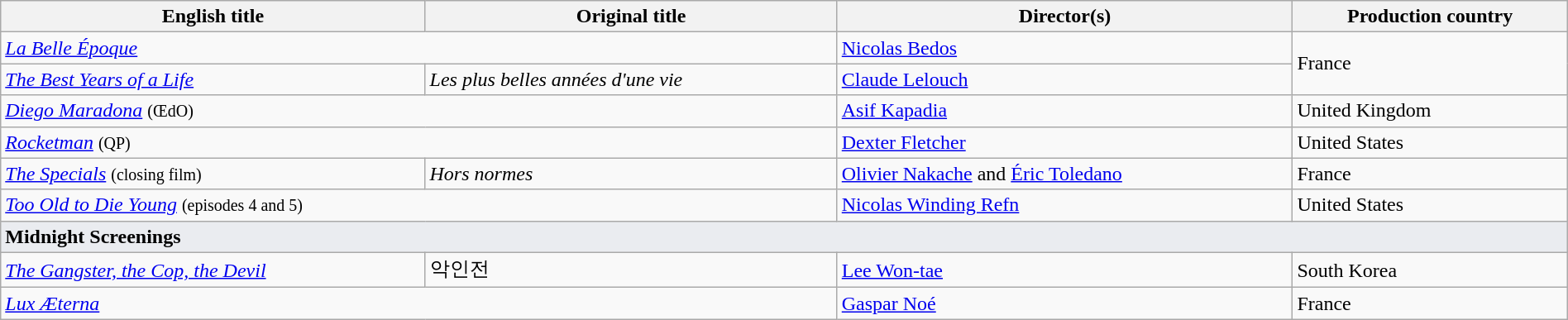<table class="wikitable" style="width:100%; margin-bottom:4px" cellpadding="5">
<tr>
<th scope="col">English title</th>
<th scope="col">Original title</th>
<th scope="col">Director(s)</th>
<th scope="col">Production country</th>
</tr>
<tr>
<td colspan=2><em><a href='#'>La Belle Époque</a></em></td>
<td><a href='#'>Nicolas Bedos</a></td>
<td rowspan="2">France</td>
</tr>
<tr>
<td><em><a href='#'>The Best Years of a Life</a></em></td>
<td><em>Les plus belles années d'une vie</em></td>
<td><a href='#'>Claude Lelouch</a></td>
</tr>
<tr>
<td colspan=2><em><a href='#'>Diego Maradona</a></em> <small>(ŒdO)</small></td>
<td><a href='#'>Asif Kapadia</a></td>
<td>United Kingdom</td>
</tr>
<tr>
<td colspan="2"><em><a href='#'>Rocketman</a></em> <small>(QP)</small></td>
<td><a href='#'>Dexter Fletcher</a></td>
<td>United States</td>
</tr>
<tr>
<td><em><a href='#'>The Specials</a></em> <small>(closing film)</small></td>
<td><em>Hors normes</em></td>
<td><a href='#'>Olivier Nakache</a> and <a href='#'>Éric Toledano</a></td>
<td>France</td>
</tr>
<tr>
<td colspan="2"><em><a href='#'>Too Old to Die Young</a></em> <small>(episodes 4 and 5)</small></td>
<td><a href='#'>Nicolas Winding Refn</a></td>
<td>United States</td>
</tr>
<tr>
<td colspan=4 class="center" style="padding-center:120px; background-color:#EAECF0"><strong>Midnight Screenings</strong></td>
</tr>
<tr>
<td><em><a href='#'>The Gangster, the Cop, the Devil</a></em></td>
<td>악인전</td>
<td><a href='#'>Lee Won-tae</a></td>
<td>South Korea</td>
</tr>
<tr>
<td colspan=2><em><a href='#'>Lux Æterna</a></em></td>
<td><a href='#'>Gaspar Noé</a></td>
<td>France</td>
</tr>
</table>
